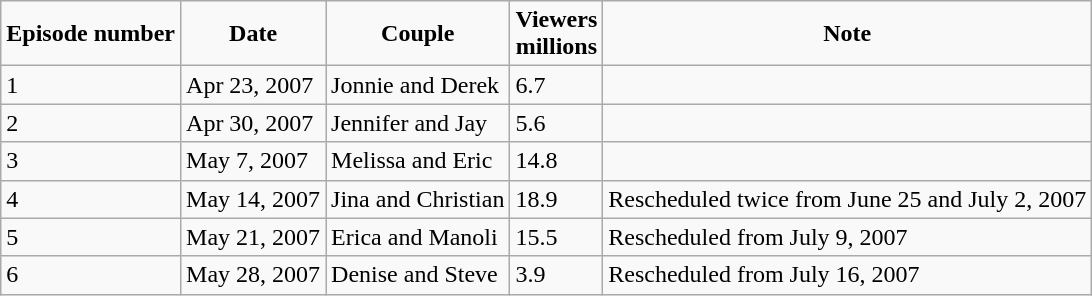<table class="wikitable sortable">
<tr>
<td rowspan="1" align="center"><strong>Episode number</strong></td>
<td rowspan="1" align="center"><strong>Date</strong></td>
<td rowspan="1" align="center"><strong>Couple</strong></td>
<td rowspan="1" align="center"><strong>Viewers<br>millions</strong></td>
<td rowspan="1" align="center"><strong>Note</strong></td>
</tr>
<tr>
<td>1</td>
<td>Apr 23, 2007</td>
<td>Jonnie and Derek</td>
<td>6.7</td>
<td></td>
</tr>
<tr>
<td>2</td>
<td>Apr 30, 2007</td>
<td>Jennifer and Jay</td>
<td>5.6</td>
<td></td>
</tr>
<tr>
<td>3</td>
<td>May 7, 2007</td>
<td>Melissa and Eric</td>
<td>14.8</td>
<td></td>
</tr>
<tr>
<td>4</td>
<td>May 14, 2007</td>
<td>Jina and Christian</td>
<td>18.9</td>
<td>Rescheduled twice from June 25 and July 2, 2007</td>
</tr>
<tr>
<td>5</td>
<td>May 21, 2007</td>
<td>Erica and Manoli</td>
<td>15.5</td>
<td>Rescheduled from July 9, 2007</td>
</tr>
<tr>
<td>6</td>
<td>May 28, 2007</td>
<td>Denise and Steve</td>
<td>3.9</td>
<td>Rescheduled from July 16, 2007</td>
</tr>
</table>
